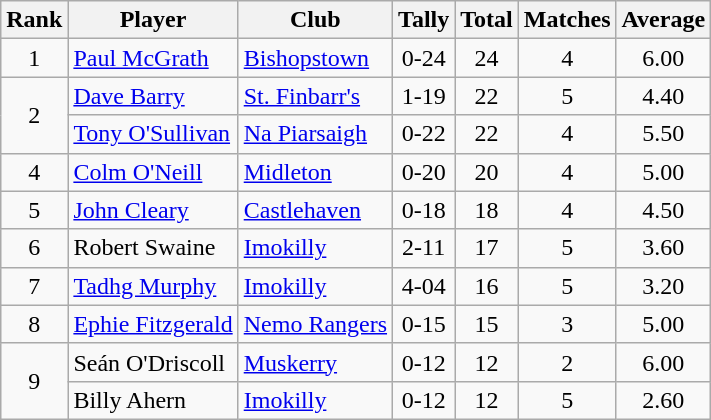<table class="wikitable">
<tr>
<th>Rank</th>
<th>Player</th>
<th>Club</th>
<th>Tally</th>
<th>Total</th>
<th>Matches</th>
<th>Average</th>
</tr>
<tr>
<td rowspan="1" style="text-align:center;">1</td>
<td><a href='#'>Paul McGrath</a></td>
<td><a href='#'>Bishopstown</a></td>
<td align=center>0-24</td>
<td align=center>24</td>
<td align=center>4</td>
<td align=center>6.00</td>
</tr>
<tr>
<td rowspan="2" style="text-align:center;">2</td>
<td><a href='#'>Dave Barry</a></td>
<td><a href='#'>St. Finbarr's</a></td>
<td align=center>1-19</td>
<td align=center>22</td>
<td align=center>5</td>
<td align=center>4.40</td>
</tr>
<tr>
<td><a href='#'>Tony O'Sullivan</a></td>
<td><a href='#'>Na Piarsaigh</a></td>
<td align=center>0-22</td>
<td align=center>22</td>
<td align=center>4</td>
<td align=center>5.50</td>
</tr>
<tr>
<td rowspan="1" style="text-align:center;">4</td>
<td><a href='#'>Colm O'Neill</a></td>
<td><a href='#'>Midleton</a></td>
<td align=center>0-20</td>
<td align=center>20</td>
<td align=center>4</td>
<td align=center>5.00</td>
</tr>
<tr>
<td rowspan="1" style="text-align:center;">5</td>
<td><a href='#'>John Cleary</a></td>
<td><a href='#'>Castlehaven</a></td>
<td align=center>0-18</td>
<td align=center>18</td>
<td align=center>4</td>
<td align=center>4.50</td>
</tr>
<tr>
<td rowspan="1" style="text-align:center;">6</td>
<td>Robert Swaine</td>
<td><a href='#'>Imokilly</a></td>
<td align=center>2-11</td>
<td align=center>17</td>
<td align=center>5</td>
<td align=center>3.60</td>
</tr>
<tr>
<td rowspan="1" style="text-align:center;">7</td>
<td><a href='#'>Tadhg Murphy</a></td>
<td><a href='#'>Imokilly</a></td>
<td align=center>4-04</td>
<td align=center>16</td>
<td align=center>5</td>
<td align=center>3.20</td>
</tr>
<tr>
<td rowspan="1" style="text-align:center;">8</td>
<td><a href='#'>Ephie Fitzgerald</a></td>
<td><a href='#'>Nemo Rangers</a></td>
<td align=center>0-15</td>
<td align=center>15</td>
<td align=center>3</td>
<td align=center>5.00</td>
</tr>
<tr>
<td rowspan="2" style="text-align:center;">9</td>
<td>Seán O'Driscoll</td>
<td><a href='#'>Muskerry</a></td>
<td align=center>0-12</td>
<td align=center>12</td>
<td align=center>2</td>
<td align=center>6.00</td>
</tr>
<tr>
<td>Billy Ahern</td>
<td><a href='#'>Imokilly</a></td>
<td align=center>0-12</td>
<td align=center>12</td>
<td align=center>5</td>
<td align=center>2.60</td>
</tr>
</table>
